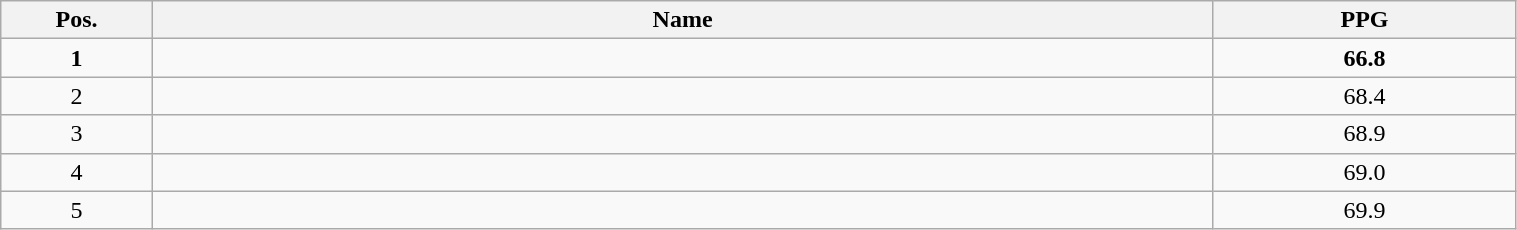<table class=wikitable width="80%">
<tr>
<th width="10%">Pos.</th>
<th width="70%">Name</th>
<th width="20%">PPG</th>
</tr>
<tr>
<td align=center><strong>1</strong></td>
<td><strong></strong></td>
<td align=center><strong>66.8</strong></td>
</tr>
<tr>
<td align=center>2</td>
<td></td>
<td align=center>68.4</td>
</tr>
<tr>
<td align=center>3</td>
<td></td>
<td align=center>68.9</td>
</tr>
<tr>
<td align=center>4</td>
<td></td>
<td align=center>69.0</td>
</tr>
<tr>
<td align=center>5</td>
<td></td>
<td align=center>69.9</td>
</tr>
</table>
